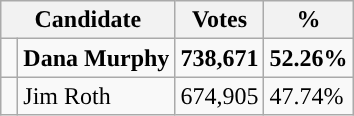<table class="wikitable">
<tr>
<th colspan="2"  style="text-align:center; vertical-align:top;"><strong>Candidate</strong></th>
<th valign="top"><strong>Votes</strong></th>
<th valign="top"><strong>%</strong></th>
</tr>
<tr>
<td style="background-color:"> </td>
<td><strong>Dana Murphy</strong></td>
<td><strong>738,671</strong></td>
<td><strong>52.26%</strong></td>
</tr>
<tr>
<td style="background-color:"> </td>
<td>Jim Roth</td>
<td>674,905</td>
<td>47.74%</td>
</tr>
</table>
